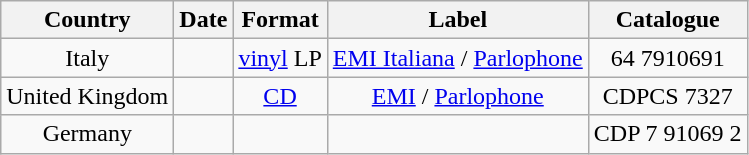<table class="wikitable">
<tr>
<th>Country</th>
<th>Date</th>
<th>Format</th>
<th>Label</th>
<th>Catalogue</th>
</tr>
<tr>
<td align=center>Italy</td>
<td></td>
<td align=center><a href='#'>vinyl</a> LP</td>
<td align=center><a href='#'>EMI Italiana</a> / <a href='#'>Parlophone</a></td>
<td align=center>64 7910691</td>
</tr>
<tr>
<td align=center>United Kingdom</td>
<td></td>
<td align=center><a href='#'>CD</a></td>
<td align=center><a href='#'>EMI</a> / <a href='#'>Parlophone</a></td>
<td align=center>CDPCS 7327</td>
</tr>
<tr>
<td align=center>Germany</td>
<td></td>
<td></td>
<td></td>
<td align=center>CDP 7 91069 2</td>
</tr>
</table>
